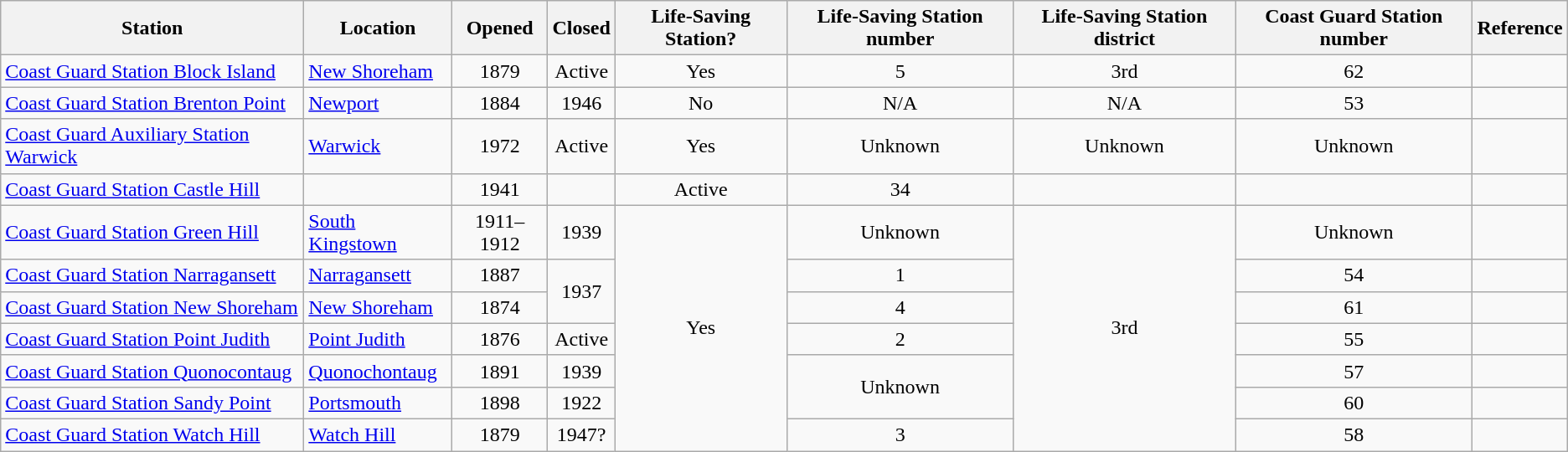<table class="wikitable sortable" style="text-align:left;">
<tr>
<th>Station</th>
<th>Location</th>
<th>Opened</th>
<th>Closed</th>
<th>Life-Saving Station?</th>
<th>Life-Saving Station number</th>
<th>Life-Saving Station district</th>
<th>Coast Guard Station number</th>
<th>Reference</th>
</tr>
<tr>
<td><a href='#'>Coast Guard Station Block Island</a></td>
<td><a href='#'>New Shoreham</a></td>
<td align="center">1879</td>
<td align="center">Active</td>
<td align="center">Yes</td>
<td align="center">5</td>
<td align="center">3rd</td>
<td align="center">62</td>
<td align="center"></td>
</tr>
<tr>
<td><a href='#'>Coast Guard Station Brenton Point</a></td>
<td rowspan=""><a href='#'>Newport</a></td>
<td align="center">1884</td>
<td align="center">1946</td>
<td rowspan="" align="center">No</td>
<td rowspan="" align="center">N/A</td>
<td rowspan="" align="center">N/A</td>
<td align="center">53</td>
<td align="center"></td>
</tr>
<tr>
<td><a href='#'>Coast Guard Auxiliary Station Warwick</a></td>
<td><a href='#'>Warwick</a></td>
<td align="center">1972</td>
<td align="center">Active</td>
<td rowspan="" align="center">Yes</td>
<td rowspan="" align="center">Unknown</td>
<td rowspan="" align="center">Unknown</td>
<td align="center">Unknown</td>
<td align="center"></td>
</tr>
<tr>
<td><a href='#'>Coast Guard Station Castle Hill</a></td>
<td align="center"></td>
<td align="center">1941</td>
<td rowspan="" align="center"></td>
<td align="center">Active</td>
<td align="center">34</td>
<td align="center"></td>
<td align="center"></td>
<td align="center"></td>
</tr>
<tr>
<td><a href='#'>Coast Guard Station Green Hill</a></td>
<td><a href='#'>South Kingstown</a></td>
<td align="center">1911–1912</td>
<td align="center">1939</td>
<td rowspan="7" align="center">Yes</td>
<td align="center">Unknown</td>
<td rowspan="7" align="center">3rd</td>
<td align="center">Unknown</td>
<td align="center"></td>
</tr>
<tr>
<td><a href='#'>Coast Guard Station Narragansett</a></td>
<td><a href='#'>Narragansett</a></td>
<td align="center">1887</td>
<td rowspan="2" align="center">1937</td>
<td align="center">1</td>
<td align="center">54</td>
<td align="center"></td>
</tr>
<tr>
<td><a href='#'>Coast Guard Station New Shoreham</a></td>
<td><a href='#'>New Shoreham</a></td>
<td align="center">1874</td>
<td align="center">4</td>
<td align="center">61</td>
<td align="center"></td>
</tr>
<tr>
<td><a href='#'>Coast Guard Station Point Judith</a></td>
<td><a href='#'>Point Judith</a></td>
<td align="center">1876</td>
<td align="center">Active</td>
<td align="center">2</td>
<td align="center">55</td>
<td align="center"></td>
</tr>
<tr>
<td><a href='#'>Coast Guard Station Quonocontaug</a></td>
<td><a href='#'>Quonochontaug</a></td>
<td align="center">1891</td>
<td align="center">1939</td>
<td rowspan="2" align="center">Unknown</td>
<td align="center">57</td>
<td align="center"></td>
</tr>
<tr>
<td><a href='#'>Coast Guard Station Sandy Point</a></td>
<td><a href='#'>Portsmouth</a></td>
<td align="center">1898</td>
<td align="center">1922</td>
<td align="center">60</td>
<td align="center"></td>
</tr>
<tr>
<td><a href='#'>Coast Guard Station Watch Hill</a></td>
<td><a href='#'>Watch Hill</a></td>
<td align="center">1879</td>
<td align="center">1947?</td>
<td align="center">3</td>
<td align="center">58</td>
<td align="center"></td>
</tr>
</table>
